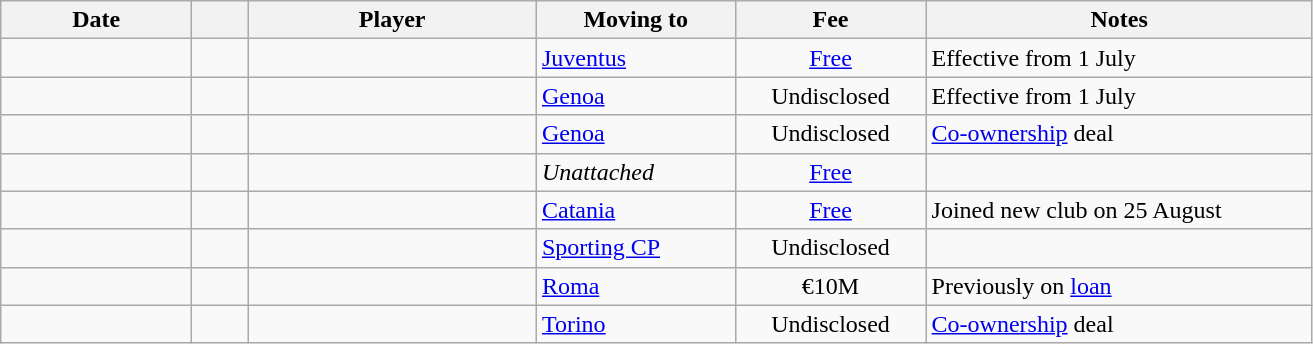<table class="wikitable sortable">
<tr>
<th style="width:120px;">Date</th>
<th style="width:30px;"></th>
<th style="width:185px;">Player</th>
<th style="width:125px;">Moving to</th>
<th style="width:120px;" class="unsortable">Fee</th>
<th style="width:250px;" class="unsortable">Notes</th>
</tr>
<tr>
<td></td>
<td align=center></td>
<td> </td>
<td> <a href='#'>Juventus</a></td>
<td align=center><a href='#'>Free</a></td>
<td>Effective from 1 July</td>
</tr>
<tr>
<td></td>
<td align=center></td>
<td> </td>
<td> <a href='#'>Genoa</a></td>
<td align=center>Undisclosed</td>
<td>Effective from 1 July</td>
</tr>
<tr>
<td></td>
<td align=center></td>
<td> </td>
<td> <a href='#'>Genoa</a></td>
<td align=center>Undisclosed</td>
<td><a href='#'>Co-ownership</a> deal</td>
</tr>
<tr>
<td></td>
<td align=center></td>
<td> </td>
<td><em>Unattached</em></td>
<td align=center><a href='#'>Free</a></td>
<td></td>
</tr>
<tr>
<td></td>
<td align=center></td>
<td> </td>
<td> <a href='#'>Catania</a></td>
<td align=center><a href='#'>Free</a></td>
<td>Joined new club on 25 August</td>
</tr>
<tr>
<td></td>
<td align=center></td>
<td> </td>
<td> <a href='#'>Sporting CP</a></td>
<td align=center>Undisclosed</td>
<td></td>
</tr>
<tr>
<td></td>
<td align=center></td>
<td> </td>
<td> <a href='#'>Roma</a></td>
<td align=center>€10M</td>
<td>Previously on <a href='#'>loan</a></td>
</tr>
<tr>
<td></td>
<td align=center></td>
<td> </td>
<td> <a href='#'>Torino</a></td>
<td align=center>Undisclosed</td>
<td><a href='#'>Co-ownership</a> deal</td>
</tr>
</table>
